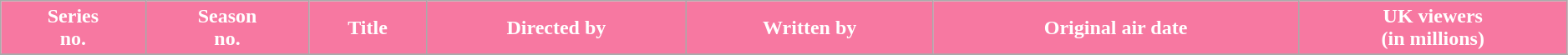<table class="wikitable plainrowheaders" style="background: #ffffff; width:99%;">
<tr>
<th style="background: #F778A1; color:#fff;">Series<br>no.</th>
<th style="background: #F778A1; color:#fff;">Season<br>no.</th>
<th style="background: #F778A1; color:#fff;">Title</th>
<th style="background: #F778A1; color:#fff;">Directed by</th>
<th style="background: #F778A1; color:#fff;">Written by</th>
<th style="background: #F778A1; color:#fff;">Original air date</th>
<th style="background: #F778A1; color:#fff;">UK viewers<br>(in millions)</th>
</tr>
<tr>
</tr>
</table>
